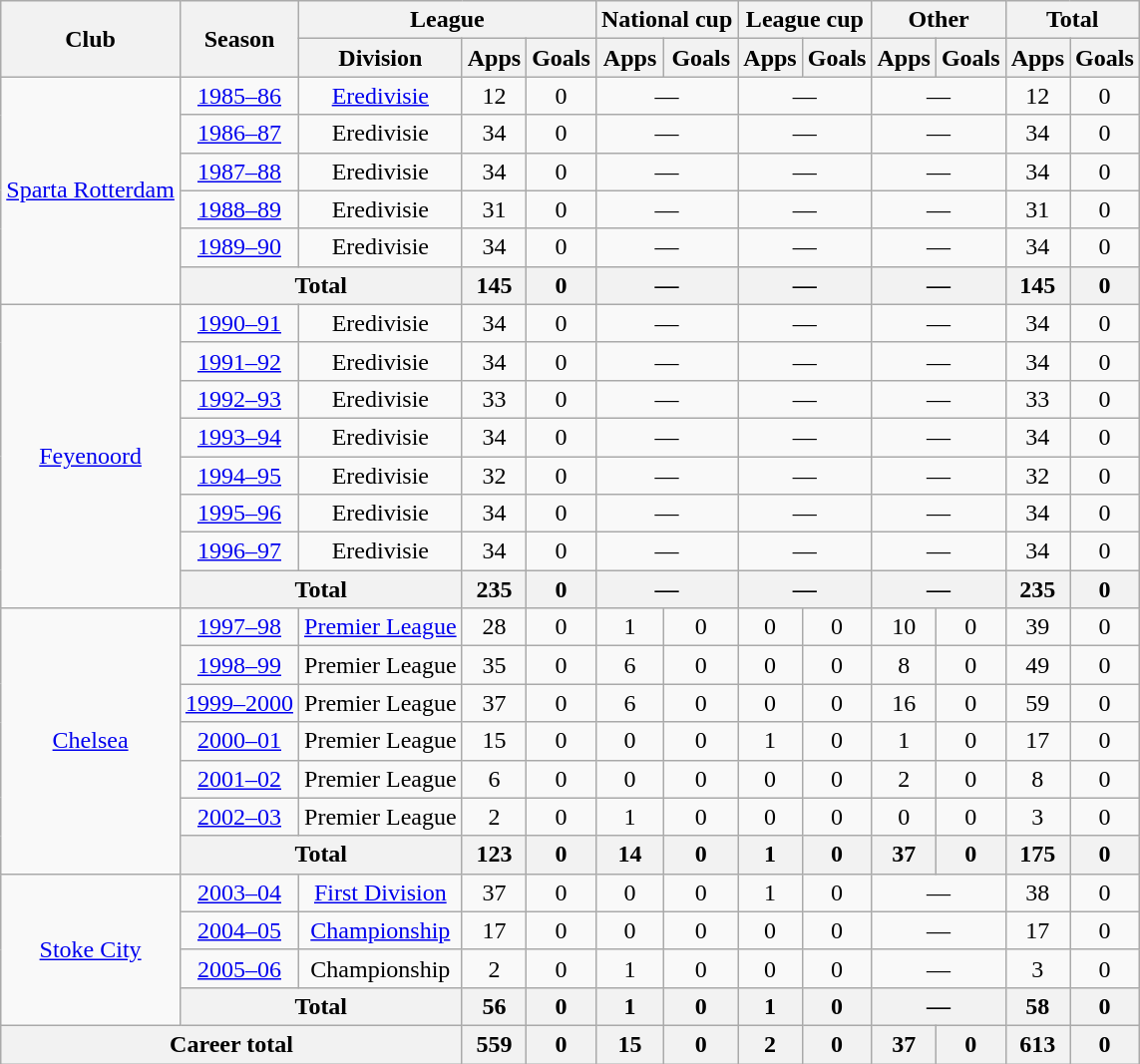<table class="wikitable" style="text-align:center">
<tr>
<th rowspan="2">Club</th>
<th rowspan="2">Season</th>
<th colspan="3">League</th>
<th colspan="2">National cup</th>
<th colspan="2">League cup</th>
<th colspan="2">Other</th>
<th colspan="2">Total</th>
</tr>
<tr>
<th>Division</th>
<th>Apps</th>
<th>Goals</th>
<th>Apps</th>
<th>Goals</th>
<th>Apps</th>
<th>Goals</th>
<th>Apps</th>
<th>Goals</th>
<th>Apps</th>
<th>Goals</th>
</tr>
<tr>
<td rowspan="6"><a href='#'>Sparta Rotterdam</a></td>
<td><a href='#'>1985–86</a></td>
<td><a href='#'>Eredivisie</a></td>
<td>12</td>
<td>0</td>
<td colspan="2">—</td>
<td colspan="2">—</td>
<td colspan="2">—</td>
<td>12</td>
<td>0</td>
</tr>
<tr>
<td><a href='#'>1986–87</a></td>
<td>Eredivisie</td>
<td>34</td>
<td>0</td>
<td colspan="2">—</td>
<td colspan="2">—</td>
<td colspan="2">—</td>
<td>34</td>
<td>0</td>
</tr>
<tr>
<td><a href='#'>1987–88</a></td>
<td>Eredivisie</td>
<td>34</td>
<td>0</td>
<td colspan="2">—</td>
<td colspan="2">—</td>
<td colspan="2">—</td>
<td>34</td>
<td>0</td>
</tr>
<tr>
<td><a href='#'>1988–89</a></td>
<td>Eredivisie</td>
<td>31</td>
<td>0</td>
<td colspan="2">—</td>
<td colspan="2">—</td>
<td colspan="2">—</td>
<td>31</td>
<td>0</td>
</tr>
<tr>
<td><a href='#'>1989–90</a></td>
<td>Eredivisie</td>
<td>34</td>
<td>0</td>
<td colspan="2">—</td>
<td colspan="2">—</td>
<td colspan="2">—</td>
<td>34</td>
<td>0</td>
</tr>
<tr>
<th colspan="2">Total</th>
<th>145</th>
<th>0</th>
<th colspan="2">—</th>
<th colspan="2">—</th>
<th colspan="2">—</th>
<th>145</th>
<th>0</th>
</tr>
<tr>
<td rowspan="8"><a href='#'>Feyenoord</a></td>
<td><a href='#'>1990–91</a></td>
<td>Eredivisie</td>
<td>34</td>
<td>0</td>
<td colspan="2">—</td>
<td colspan="2">—</td>
<td colspan="2">—</td>
<td>34</td>
<td>0</td>
</tr>
<tr>
<td><a href='#'>1991–92</a></td>
<td>Eredivisie</td>
<td>34</td>
<td>0</td>
<td colspan="2">—</td>
<td colspan="2">—</td>
<td colspan="2">—</td>
<td>34</td>
<td>0</td>
</tr>
<tr>
<td><a href='#'>1992–93</a></td>
<td>Eredivisie</td>
<td>33</td>
<td>0</td>
<td colspan="2">—</td>
<td colspan="2">—</td>
<td colspan="2">—</td>
<td>33</td>
<td>0</td>
</tr>
<tr>
<td><a href='#'>1993–94</a></td>
<td>Eredivisie</td>
<td>34</td>
<td>0</td>
<td colspan="2">—</td>
<td colspan="2">—</td>
<td colspan="2">—</td>
<td>34</td>
<td>0</td>
</tr>
<tr>
<td><a href='#'>1994–95</a></td>
<td>Eredivisie</td>
<td>32</td>
<td>0</td>
<td colspan="2">—</td>
<td colspan="2">—</td>
<td colspan="2">—</td>
<td>32</td>
<td>0</td>
</tr>
<tr>
<td><a href='#'>1995–96</a></td>
<td>Eredivisie</td>
<td>34</td>
<td>0</td>
<td colspan="2">—</td>
<td colspan="2">—</td>
<td colspan="2">—</td>
<td>34</td>
<td>0</td>
</tr>
<tr>
<td><a href='#'>1996–97</a></td>
<td>Eredivisie</td>
<td>34</td>
<td>0</td>
<td colspan="2">—</td>
<td colspan="2">—</td>
<td colspan="2">—</td>
<td>34</td>
<td>0</td>
</tr>
<tr>
<th colspan="2">Total</th>
<th>235</th>
<th>0</th>
<th colspan="2">—</th>
<th colspan="2">—</th>
<th colspan="2">—</th>
<th>235</th>
<th>0</th>
</tr>
<tr>
<td rowspan="7"><a href='#'>Chelsea</a></td>
<td><a href='#'>1997–98</a></td>
<td><a href='#'>Premier League</a></td>
<td>28</td>
<td>0</td>
<td>1</td>
<td>0</td>
<td>0</td>
<td>0</td>
<td>10</td>
<td>0</td>
<td>39</td>
<td>0</td>
</tr>
<tr>
<td><a href='#'>1998–99</a></td>
<td>Premier League</td>
<td>35</td>
<td>0</td>
<td>6</td>
<td>0</td>
<td>0</td>
<td>0</td>
<td>8</td>
<td>0</td>
<td>49</td>
<td>0</td>
</tr>
<tr>
<td><a href='#'>1999–2000</a></td>
<td>Premier League</td>
<td>37</td>
<td>0</td>
<td>6</td>
<td>0</td>
<td>0</td>
<td>0</td>
<td>16</td>
<td>0</td>
<td>59</td>
<td>0</td>
</tr>
<tr>
<td><a href='#'>2000–01</a></td>
<td>Premier League</td>
<td>15</td>
<td>0</td>
<td>0</td>
<td>0</td>
<td>1</td>
<td>0</td>
<td>1</td>
<td>0</td>
<td>17</td>
<td>0</td>
</tr>
<tr>
<td><a href='#'>2001–02</a></td>
<td>Premier League</td>
<td>6</td>
<td>0</td>
<td>0</td>
<td>0</td>
<td>0</td>
<td>0</td>
<td>2</td>
<td>0</td>
<td>8</td>
<td>0</td>
</tr>
<tr>
<td><a href='#'>2002–03</a></td>
<td>Premier League</td>
<td>2</td>
<td>0</td>
<td>1</td>
<td>0</td>
<td>0</td>
<td>0</td>
<td>0</td>
<td>0</td>
<td>3</td>
<td>0</td>
</tr>
<tr>
<th colspan="2">Total</th>
<th>123</th>
<th>0</th>
<th>14</th>
<th>0</th>
<th>1</th>
<th>0</th>
<th>37</th>
<th>0</th>
<th>175</th>
<th>0</th>
</tr>
<tr>
<td rowspan="4"><a href='#'>Stoke City</a></td>
<td><a href='#'>2003–04</a></td>
<td><a href='#'>First Division</a></td>
<td>37</td>
<td>0</td>
<td>0</td>
<td>0</td>
<td>1</td>
<td>0</td>
<td colspan="2">—</td>
<td>38</td>
<td>0</td>
</tr>
<tr>
<td><a href='#'>2004–05</a></td>
<td><a href='#'>Championship</a></td>
<td>17</td>
<td>0</td>
<td>0</td>
<td>0</td>
<td>0</td>
<td>0</td>
<td colspan="2">—</td>
<td>17</td>
<td>0</td>
</tr>
<tr>
<td><a href='#'>2005–06</a></td>
<td>Championship</td>
<td>2</td>
<td>0</td>
<td>1</td>
<td>0</td>
<td>0</td>
<td>0</td>
<td colspan="2">—</td>
<td>3</td>
<td>0</td>
</tr>
<tr>
<th colspan="2">Total</th>
<th>56</th>
<th>0</th>
<th>1</th>
<th>0</th>
<th>1</th>
<th>0</th>
<th colspan="2">—</th>
<th>58</th>
<th>0</th>
</tr>
<tr>
<th colspan="3">Career total</th>
<th>559</th>
<th>0</th>
<th>15</th>
<th>0</th>
<th>2</th>
<th>0</th>
<th>37</th>
<th>0</th>
<th>613</th>
<th>0</th>
</tr>
</table>
